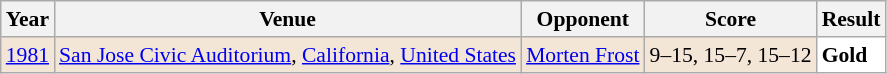<table class="sortable wikitable" style="font-size: 90%;">
<tr>
<th>Year</th>
<th>Venue</th>
<th>Opponent</th>
<th>Score</th>
<th>Result</th>
</tr>
<tr style="background:#F3E6D7">
<td align="center"><a href='#'>1981</a></td>
<td align="left"><a href='#'>San Jose Civic Auditorium</a>, <a href='#'>California</a>, <a href='#'>United States</a></td>
<td align="left"> <a href='#'>Morten Frost</a></td>
<td align="left">9–15, 15–7, 15–12</td>
<td style="text-align:left; background:white"> <strong>Gold</strong></td>
</tr>
</table>
